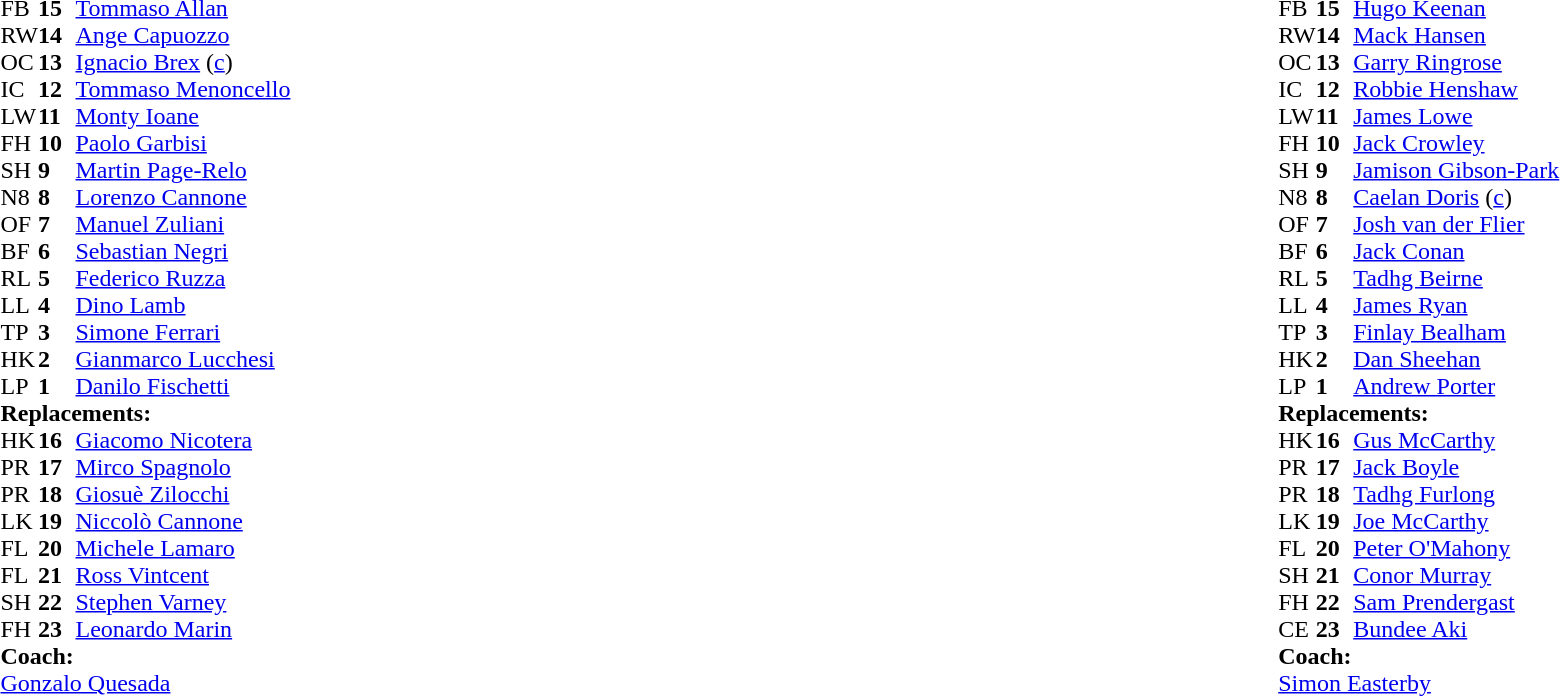<table style="width:100%">
<tr>
<td style="vertical-align:top; width:50%"><br><table cellspacing="0" cellpadding="0">
<tr>
<th width="25"></th>
<th width="25"></th>
</tr>
<tr>
<td>FB</td>
<td><strong>15</strong></td>
<td><a href='#'>Tommaso Allan</a></td>
<td></td>
<td></td>
</tr>
<tr>
<td>RW</td>
<td><strong>14</strong></td>
<td><a href='#'>Ange Capuozzo</a></td>
</tr>
<tr>
<td>OC</td>
<td><strong>13</strong></td>
<td><a href='#'>Ignacio Brex</a> (<a href='#'>c</a>)</td>
</tr>
<tr>
<td>IC</td>
<td><strong>12</strong></td>
<td><a href='#'>Tommaso Menoncello</a></td>
</tr>
<tr>
<td>LW</td>
<td><strong>11</strong></td>
<td><a href='#'>Monty Ioane</a></td>
</tr>
<tr>
<td>FH</td>
<td><strong>10</strong></td>
<td><a href='#'>Paolo Garbisi</a></td>
</tr>
<tr>
<td>SH</td>
<td><strong>9</strong></td>
<td><a href='#'>Martin Page-Relo</a></td>
<td></td>
<td></td>
</tr>
<tr>
<td>N8</td>
<td><strong>8</strong></td>
<td><a href='#'>Lorenzo Cannone</a></td>
<td></td>
<td></td>
</tr>
<tr>
<td>OF</td>
<td><strong>7</strong></td>
<td><a href='#'>Manuel Zuliani</a></td>
</tr>
<tr>
<td>BF</td>
<td><strong>6</strong></td>
<td><a href='#'>Sebastian Negri</a></td>
<td></td>
<td></td>
</tr>
<tr>
<td>RL</td>
<td><strong>5</strong></td>
<td><a href='#'>Federico Ruzza</a></td>
</tr>
<tr>
<td>LL</td>
<td><strong>4</strong></td>
<td><a href='#'>Dino Lamb</a></td>
<td></td>
<td></td>
</tr>
<tr>
<td>TP</td>
<td><strong>3</strong></td>
<td><a href='#'>Simone Ferrari</a></td>
<td></td>
<td></td>
</tr>
<tr>
<td>HK</td>
<td><strong>2</strong></td>
<td><a href='#'>Gianmarco Lucchesi</a></td>
</tr>
<tr>
<td>LP</td>
<td><strong>1</strong></td>
<td><a href='#'>Danilo Fischetti</a></td>
<td></td>
<td></td>
</tr>
<tr>
<td colspan="3"><strong>Replacements:</strong></td>
</tr>
<tr>
<td>HK</td>
<td><strong>16</strong></td>
<td><a href='#'>Giacomo Nicotera</a></td>
<td></td>
<td></td>
<td></td>
</tr>
<tr>
<td>PR</td>
<td><strong>17</strong></td>
<td><a href='#'>Mirco Spagnolo</a></td>
<td></td>
<td></td>
</tr>
<tr>
<td>PR</td>
<td><strong>18</strong></td>
<td><a href='#'>Giosuè Zilocchi</a></td>
<td></td>
<td></td>
</tr>
<tr>
<td>LK</td>
<td><strong>19</strong></td>
<td><a href='#'>Niccolò Cannone</a></td>
<td></td>
<td></td>
</tr>
<tr>
<td>FL</td>
<td><strong>20</strong></td>
<td><a href='#'>Michele Lamaro</a></td>
<td></td>
<td></td>
</tr>
<tr>
<td>FL</td>
<td><strong>21</strong></td>
<td><a href='#'>Ross Vintcent</a></td>
<td></td>
<td></td>
<td></td>
</tr>
<tr>
<td>SH</td>
<td><strong>22</strong></td>
<td><a href='#'>Stephen Varney</a></td>
<td></td>
<td></td>
</tr>
<tr>
<td>FH</td>
<td><strong>23</strong></td>
<td><a href='#'>Leonardo Marin</a></td>
<td></td>
<td></td>
</tr>
<tr>
<td colspan="3"><strong>Coach:</strong></td>
</tr>
<tr>
<td colspan="3"><a href='#'>Gonzalo Quesada</a></td>
</tr>
</table>
</td>
<td style="vertical-align:top"></td>
<td style="vertical-align:top; width:50%"><br><table cellspacing="0" cellpadding="0" style="margin:auto">
<tr>
<th width="25"></th>
<th width="25"></th>
</tr>
<tr>
<td>FB</td>
<td><strong>15</strong></td>
<td><a href='#'>Hugo Keenan</a></td>
</tr>
<tr>
<td>RW</td>
<td><strong>14</strong></td>
<td><a href='#'>Mack Hansen</a></td>
</tr>
<tr>
<td>OC</td>
<td><strong>13</strong></td>
<td><a href='#'>Garry Ringrose</a></td>
</tr>
<tr>
<td>IC</td>
<td><strong>12</strong></td>
<td><a href='#'>Robbie Henshaw</a></td>
<td></td>
<td></td>
</tr>
<tr>
<td>LW</td>
<td><strong>11</strong></td>
<td><a href='#'>James Lowe</a></td>
</tr>
<tr>
<td>FH</td>
<td><strong>10</strong></td>
<td><a href='#'>Jack Crowley</a></td>
<td></td>
<td></td>
</tr>
<tr>
<td>SH</td>
<td><strong>9</strong></td>
<td><a href='#'>Jamison Gibson-Park</a></td>
<td></td>
<td></td>
</tr>
<tr>
<td>N8</td>
<td><strong>8</strong></td>
<td><a href='#'>Caelan Doris</a> (<a href='#'>c</a>)</td>
</tr>
<tr>
<td>OF</td>
<td><strong>7</strong></td>
<td><a href='#'>Josh van der Flier</a></td>
<td></td>
<td></td>
</tr>
<tr>
<td>BF</td>
<td><strong>6</strong></td>
<td><a href='#'>Jack Conan</a></td>
</tr>
<tr>
<td>RL</td>
<td><strong>5</strong></td>
<td><a href='#'>Tadhg Beirne</a></td>
</tr>
<tr>
<td>LL</td>
<td><strong>4</strong></td>
<td><a href='#'>James Ryan</a></td>
<td></td>
<td></td>
</tr>
<tr>
<td>TP</td>
<td><strong>3</strong></td>
<td><a href='#'>Finlay Bealham</a></td>
<td></td>
<td></td>
</tr>
<tr>
<td>HK</td>
<td><strong>2</strong></td>
<td><a href='#'>Dan Sheehan</a></td>
<td></td>
<td></td>
</tr>
<tr>
<td>LP</td>
<td><strong>1</strong></td>
<td><a href='#'>Andrew Porter</a></td>
<td></td>
<td></td>
</tr>
<tr>
<td colspan="3"><strong>Replacements:</strong></td>
</tr>
<tr>
<td>HK</td>
<td><strong>16</strong></td>
<td><a href='#'>Gus McCarthy</a></td>
<td></td>
<td></td>
</tr>
<tr>
<td>PR</td>
<td><strong>17</strong></td>
<td><a href='#'>Jack Boyle</a></td>
<td></td>
<td></td>
</tr>
<tr>
<td>PR</td>
<td><strong>18</strong></td>
<td><a href='#'>Tadhg Furlong</a></td>
<td></td>
<td></td>
</tr>
<tr>
<td>LK</td>
<td><strong>19</strong></td>
<td><a href='#'>Joe McCarthy</a></td>
<td></td>
<td></td>
</tr>
<tr>
<td>FL</td>
<td><strong>20</strong></td>
<td><a href='#'>Peter O'Mahony</a></td>
<td></td>
<td></td>
</tr>
<tr>
<td>SH</td>
<td><strong>21</strong></td>
<td><a href='#'>Conor Murray</a></td>
<td></td>
<td></td>
</tr>
<tr>
<td>FH</td>
<td><strong>22</strong></td>
<td><a href='#'>Sam Prendergast</a></td>
<td></td>
<td></td>
</tr>
<tr>
<td>CE</td>
<td><strong>23</strong></td>
<td><a href='#'>Bundee Aki</a></td>
<td></td>
<td></td>
</tr>
<tr>
<td colspan="3"><strong>Coach:</strong></td>
</tr>
<tr>
<td colspan="3"><a href='#'>Simon Easterby</a></td>
</tr>
</table>
</td>
</tr>
</table>
